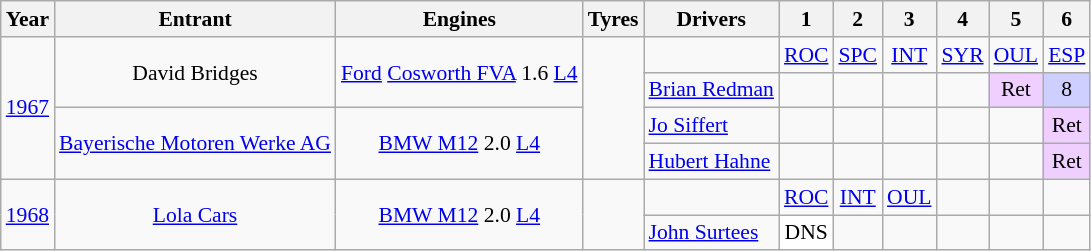<table class="wikitable" style="font-size:90%; text-align:center">
<tr>
<th>Year</th>
<th>Entrant</th>
<th>Engines</th>
<th>Tyres</th>
<th>Drivers</th>
<th>1</th>
<th>2</th>
<th>3</th>
<th>4</th>
<th>5</th>
<th>6</th>
</tr>
<tr>
<td rowspan="4"><a href='#'>1967</a></td>
<td rowspan="2">David Bridges</td>
<td rowspan="2"><a href='#'>Ford</a> <a href='#'>Cosworth FVA</a> 1.6 <a href='#'>L4</a></td>
<td rowspan="4"></td>
<td></td>
<td><a href='#'>ROC</a></td>
<td><a href='#'>SPC</a></td>
<td><a href='#'>INT</a></td>
<td><a href='#'>SYR</a></td>
<td><a href='#'>OUL</a></td>
<td><a href='#'>ESP</a></td>
</tr>
<tr>
<td style="text-align:left"> <a href='#'>Brian Redman</a></td>
<td></td>
<td></td>
<td></td>
<td></td>
<td style="background:#efcfff;">Ret</td>
<td style="background:#cfcfff;">8</td>
</tr>
<tr>
<td rowspan="2"><a href='#'>Bayerische Motoren Werke AG</a></td>
<td rowspan="2"><a href='#'>BMW M12</a> 2.0 <a href='#'>L4</a></td>
<td style="text-align:left"> <a href='#'>Jo Siffert</a></td>
<td></td>
<td></td>
<td></td>
<td></td>
<td></td>
<td style="background:#efcfff;">Ret</td>
</tr>
<tr>
<td style="text-align:left"> <a href='#'>Hubert Hahne</a></td>
<td></td>
<td></td>
<td></td>
<td></td>
<td></td>
<td style="background:#efcfff;">Ret</td>
</tr>
<tr>
<td rowspan="2"><a href='#'>1968</a></td>
<td rowspan="2"><a href='#'>Lola Cars</a></td>
<td rowspan="2"><a href='#'>BMW M12</a> 2.0 <a href='#'>L4</a></td>
<td rowspan="2"></td>
<td></td>
<td><a href='#'>ROC</a></td>
<td><a href='#'>INT</a></td>
<td><a href='#'>OUL</a></td>
<td></td>
<td></td>
<td></td>
</tr>
<tr>
<td style="text-align:left"> <a href='#'>John Surtees</a></td>
<td style="background:#ffffff;">DNS</td>
<td></td>
<td></td>
<td></td>
<td></td>
<td></td>
</tr>
</table>
